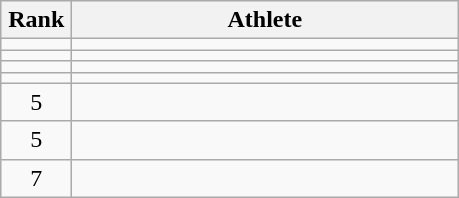<table class="wikitable" style="text-align: center;">
<tr>
<th width=40>Rank</th>
<th width=250>Athlete</th>
</tr>
<tr>
<td></td>
<td align=left></td>
</tr>
<tr>
<td></td>
<td align=left></td>
</tr>
<tr>
<td></td>
<td align=left></td>
</tr>
<tr>
<td></td>
<td align=left></td>
</tr>
<tr>
<td>5</td>
<td align=left></td>
</tr>
<tr>
<td>5</td>
<td align=left></td>
</tr>
<tr>
<td>7</td>
<td align=left></td>
</tr>
</table>
